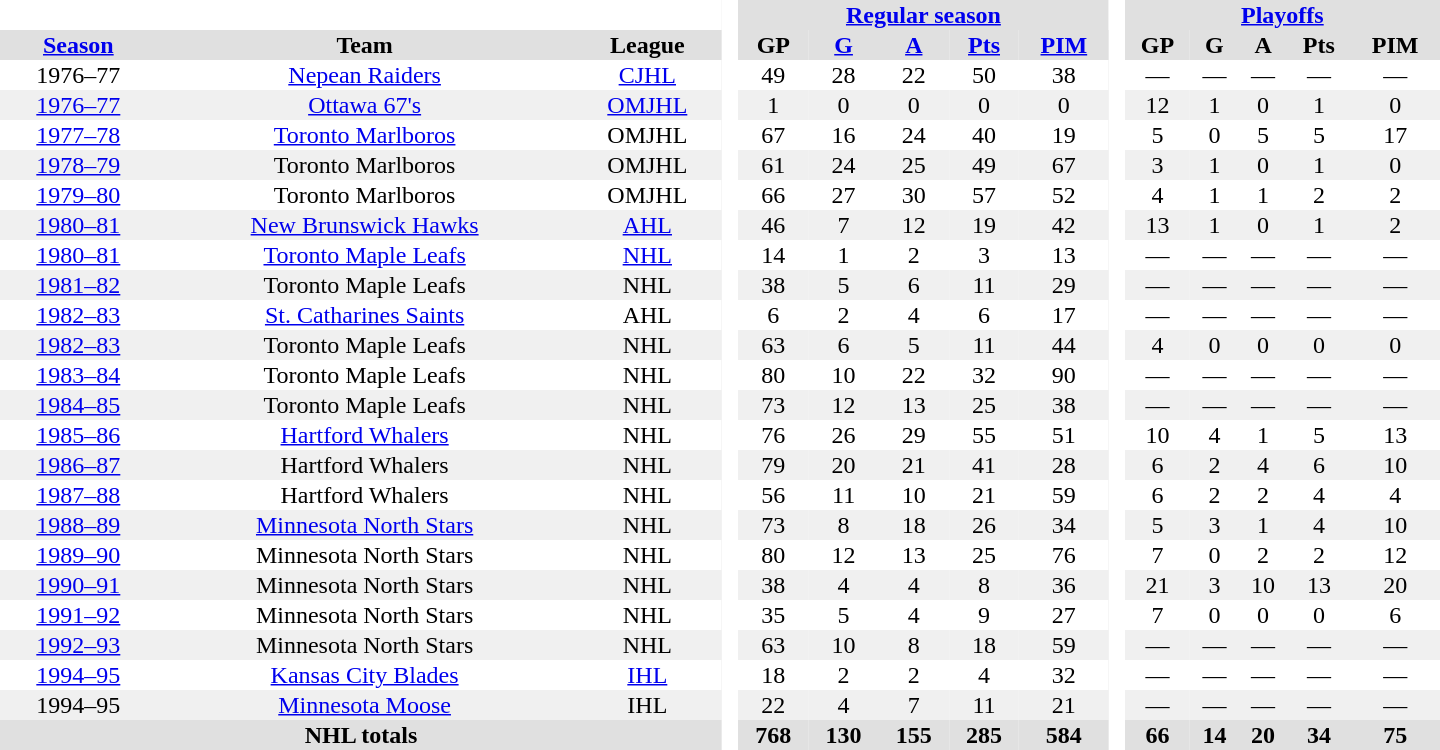<table border="0" cellpadding="1" cellspacing="0" style="text-align:center; width:60em">
<tr bgcolor="#e0e0e0">
<th colspan="3" bgcolor="#ffffff"> </th>
<th rowspan="99" bgcolor="#ffffff"> </th>
<th colspan="5"><a href='#'>Regular season</a></th>
<th rowspan="99" bgcolor="#ffffff"> </th>
<th colspan="5"><a href='#'>Playoffs</a></th>
</tr>
<tr bgcolor="#e0e0e0">
<th><a href='#'>Season</a></th>
<th>Team</th>
<th>League</th>
<th>GP</th>
<th><a href='#'>G</a></th>
<th><a href='#'>A</a></th>
<th><a href='#'>Pts</a></th>
<th><a href='#'>PIM</a></th>
<th>GP</th>
<th>G</th>
<th>A</th>
<th>Pts</th>
<th>PIM</th>
</tr>
<tr>
<td>1976–77</td>
<td><a href='#'>Nepean Raiders</a></td>
<td><a href='#'>CJHL</a></td>
<td>49</td>
<td>28</td>
<td>22</td>
<td>50</td>
<td>38</td>
<td>—</td>
<td>—</td>
<td>—</td>
<td>—</td>
<td>—</td>
</tr>
<tr bgcolor="#f0f0f0">
<td><a href='#'>1976–77</a></td>
<td><a href='#'>Ottawa 67's</a></td>
<td><a href='#'>OMJHL</a></td>
<td>1</td>
<td>0</td>
<td>0</td>
<td>0</td>
<td>0</td>
<td>12</td>
<td>1</td>
<td>0</td>
<td>1</td>
<td>0</td>
</tr>
<tr>
<td><a href='#'>1977–78</a></td>
<td><a href='#'>Toronto Marlboros</a></td>
<td>OMJHL</td>
<td>67</td>
<td>16</td>
<td>24</td>
<td>40</td>
<td>19</td>
<td>5</td>
<td>0</td>
<td>5</td>
<td>5</td>
<td>17</td>
</tr>
<tr bgcolor="#f0f0f0">
<td><a href='#'>1978–79</a></td>
<td>Toronto Marlboros</td>
<td>OMJHL</td>
<td>61</td>
<td>24</td>
<td>25</td>
<td>49</td>
<td>67</td>
<td>3</td>
<td>1</td>
<td>0</td>
<td>1</td>
<td>0</td>
</tr>
<tr>
<td><a href='#'>1979–80</a></td>
<td>Toronto Marlboros</td>
<td>OMJHL</td>
<td>66</td>
<td>27</td>
<td>30</td>
<td>57</td>
<td>52</td>
<td>4</td>
<td>1</td>
<td>1</td>
<td>2</td>
<td>2</td>
</tr>
<tr bgcolor="#f0f0f0">
<td><a href='#'>1980–81</a></td>
<td><a href='#'>New Brunswick Hawks</a></td>
<td><a href='#'>AHL</a></td>
<td>46</td>
<td>7</td>
<td>12</td>
<td>19</td>
<td>42</td>
<td>13</td>
<td>1</td>
<td>0</td>
<td>1</td>
<td>2</td>
</tr>
<tr>
<td><a href='#'>1980–81</a></td>
<td><a href='#'>Toronto Maple Leafs</a></td>
<td><a href='#'>NHL</a></td>
<td>14</td>
<td>1</td>
<td>2</td>
<td>3</td>
<td>13</td>
<td>—</td>
<td>—</td>
<td>—</td>
<td>—</td>
<td>—</td>
</tr>
<tr bgcolor="#f0f0f0">
<td><a href='#'>1981–82</a></td>
<td>Toronto Maple Leafs</td>
<td>NHL</td>
<td>38</td>
<td>5</td>
<td>6</td>
<td>11</td>
<td>29</td>
<td>—</td>
<td>—</td>
<td>—</td>
<td>—</td>
<td>—</td>
</tr>
<tr>
<td><a href='#'>1982–83</a></td>
<td><a href='#'>St. Catharines Saints</a></td>
<td>AHL</td>
<td>6</td>
<td>2</td>
<td>4</td>
<td>6</td>
<td>17</td>
<td>—</td>
<td>—</td>
<td>—</td>
<td>—</td>
<td>—</td>
</tr>
<tr bgcolor="#f0f0f0">
<td><a href='#'>1982–83</a></td>
<td>Toronto Maple Leafs</td>
<td>NHL</td>
<td>63</td>
<td>6</td>
<td>5</td>
<td>11</td>
<td>44</td>
<td>4</td>
<td>0</td>
<td>0</td>
<td>0</td>
<td>0</td>
</tr>
<tr>
<td><a href='#'>1983–84</a></td>
<td>Toronto Maple Leafs</td>
<td>NHL</td>
<td>80</td>
<td>10</td>
<td>22</td>
<td>32</td>
<td>90</td>
<td>—</td>
<td>—</td>
<td>—</td>
<td>—</td>
<td>—</td>
</tr>
<tr bgcolor="#f0f0f0">
<td><a href='#'>1984–85</a></td>
<td>Toronto Maple Leafs</td>
<td>NHL</td>
<td>73</td>
<td>12</td>
<td>13</td>
<td>25</td>
<td>38</td>
<td>—</td>
<td>—</td>
<td>—</td>
<td>—</td>
<td>—</td>
</tr>
<tr>
<td><a href='#'>1985–86</a></td>
<td><a href='#'>Hartford Whalers</a></td>
<td>NHL</td>
<td>76</td>
<td>26</td>
<td>29</td>
<td>55</td>
<td>51</td>
<td>10</td>
<td>4</td>
<td>1</td>
<td>5</td>
<td>13</td>
</tr>
<tr bgcolor="#f0f0f0">
<td><a href='#'>1986–87</a></td>
<td>Hartford Whalers</td>
<td>NHL</td>
<td>79</td>
<td>20</td>
<td>21</td>
<td>41</td>
<td>28</td>
<td>6</td>
<td>2</td>
<td>4</td>
<td>6</td>
<td>10</td>
</tr>
<tr>
<td><a href='#'>1987–88</a></td>
<td>Hartford Whalers</td>
<td>NHL</td>
<td>56</td>
<td>11</td>
<td>10</td>
<td>21</td>
<td>59</td>
<td>6</td>
<td>2</td>
<td>2</td>
<td>4</td>
<td>4</td>
</tr>
<tr bgcolor="#f0f0f0">
<td><a href='#'>1988–89</a></td>
<td><a href='#'>Minnesota North Stars</a></td>
<td>NHL</td>
<td>73</td>
<td>8</td>
<td>18</td>
<td>26</td>
<td>34</td>
<td>5</td>
<td>3</td>
<td>1</td>
<td>4</td>
<td>10</td>
</tr>
<tr>
<td><a href='#'>1989–90</a></td>
<td>Minnesota North Stars</td>
<td>NHL</td>
<td>80</td>
<td>12</td>
<td>13</td>
<td>25</td>
<td>76</td>
<td>7</td>
<td>0</td>
<td>2</td>
<td>2</td>
<td>12</td>
</tr>
<tr bgcolor="#f0f0f0">
<td><a href='#'>1990–91</a></td>
<td>Minnesota North Stars</td>
<td>NHL</td>
<td>38</td>
<td>4</td>
<td>4</td>
<td>8</td>
<td>36</td>
<td>21</td>
<td>3</td>
<td>10</td>
<td>13</td>
<td>20</td>
</tr>
<tr>
<td><a href='#'>1991–92</a></td>
<td>Minnesota North Stars</td>
<td>NHL</td>
<td>35</td>
<td>5</td>
<td>4</td>
<td>9</td>
<td>27</td>
<td>7</td>
<td>0</td>
<td>0</td>
<td>0</td>
<td>6</td>
</tr>
<tr bgcolor="#f0f0f0">
<td><a href='#'>1992–93</a></td>
<td>Minnesota North Stars</td>
<td>NHL</td>
<td>63</td>
<td>10</td>
<td>8</td>
<td>18</td>
<td>59</td>
<td>—</td>
<td>—</td>
<td>—</td>
<td>—</td>
<td>—</td>
</tr>
<tr>
<td><a href='#'>1994–95</a></td>
<td><a href='#'>Kansas City Blades</a></td>
<td><a href='#'>IHL</a></td>
<td>18</td>
<td>2</td>
<td>2</td>
<td>4</td>
<td>32</td>
<td>—</td>
<td>—</td>
<td>—</td>
<td>—</td>
<td>—</td>
</tr>
<tr bgcolor="#f0f0f0">
<td>1994–95</td>
<td><a href='#'>Minnesota Moose</a></td>
<td>IHL</td>
<td>22</td>
<td>4</td>
<td>7</td>
<td>11</td>
<td>21</td>
<td>—</td>
<td>—</td>
<td>—</td>
<td>—</td>
<td>—</td>
</tr>
<tr bgcolor="#e0e0e0">
<th colspan="3">NHL totals</th>
<th>768</th>
<th>130</th>
<th>155</th>
<th>285</th>
<th>584</th>
<th>66</th>
<th>14</th>
<th>20</th>
<th>34</th>
<th>75</th>
</tr>
</table>
